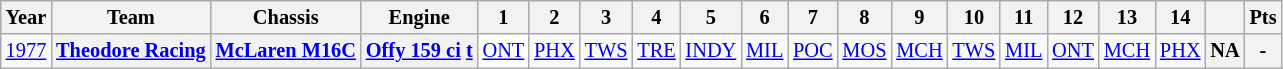<table class="wikitable" style="text-align:center; font-size:85%">
<tr>
<th>Year</th>
<th>Team</th>
<th>Chassis</th>
<th>Engine</th>
<th>1</th>
<th>2</th>
<th>3</th>
<th>4</th>
<th>5</th>
<th>6</th>
<th>7</th>
<th>8</th>
<th>9</th>
<th>10</th>
<th>11</th>
<th>12</th>
<th>13</th>
<th>14</th>
<th></th>
<th>Pts</th>
</tr>
<tr>
<td><a href='#'>1977</a></td>
<th nowrap><a href='#'>Theodore Racing</a></th>
<th nowrap><a href='#'>McLaren M16C</a></th>
<th nowrap><a href='#'>Offy 159 ci</a> <a href='#'>t</a></th>
<td style="background:#FFFFFF;"><a href='#'>ONT</a><br></td>
<td><a href='#'>PHX</a></td>
<td><a href='#'>TWS</a></td>
<td><a href='#'>TRE</a></td>
<td><a href='#'>INDY</a></td>
<td><a href='#'>MIL</a></td>
<td><a href='#'>POC</a></td>
<td><a href='#'>MOS</a></td>
<td><a href='#'>MCH</a></td>
<td><a href='#'>TWS</a></td>
<td><a href='#'>MIL</a></td>
<td><a href='#'>ONT</a></td>
<td><a href='#'>MCH</a></td>
<td><a href='#'>PHX</a></td>
<th>NA</th>
<th>-</th>
</tr>
</table>
